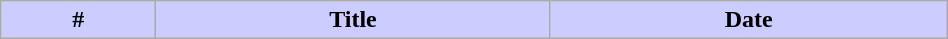<table class="wikitable plainrowheaders" style="width:50%;">
<tr style="color:black">
<th style="background-color: #ccccff;">#</th>
<th style="background-color: #ccccff;">Title</th>
<th style="background-color: #ccccff;">Date<br>





</th>
</tr>
</table>
